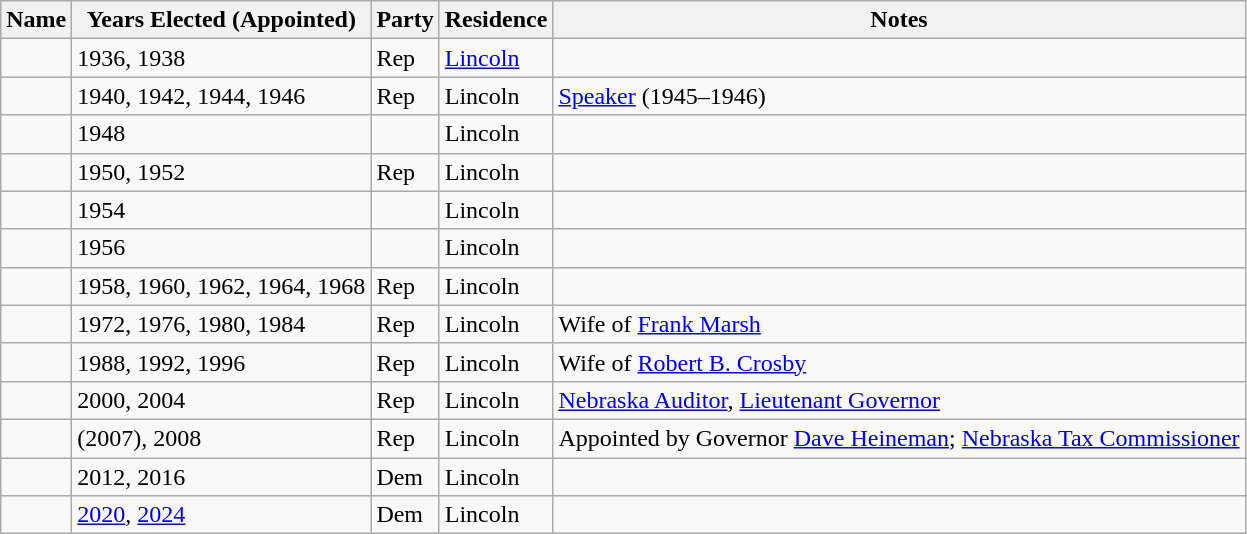<table class="wikitable sortable">
<tr>
<th>Name</th>
<th>Years Elected (Appointed)</th>
<th>Party</th>
<th>Residence</th>
<th>Notes</th>
</tr>
<tr>
<td></td>
<td>1936, 1938</td>
<td>Rep</td>
<td><a href='#'>Lincoln</a></td>
<td></td>
</tr>
<tr>
<td></td>
<td>1940, 1942, 1944, 1946</td>
<td>Rep</td>
<td>Lincoln</td>
<td><a href='#'>Speaker</a> (1945–1946)</td>
</tr>
<tr>
<td></td>
<td>1948</td>
<td></td>
<td>Lincoln</td>
<td></td>
</tr>
<tr>
<td></td>
<td>1950, 1952</td>
<td>Rep</td>
<td>Lincoln</td>
<td></td>
</tr>
<tr>
<td></td>
<td>1954</td>
<td></td>
<td>Lincoln</td>
<td></td>
</tr>
<tr>
<td></td>
<td>1956</td>
<td></td>
<td>Lincoln</td>
<td></td>
</tr>
<tr>
<td></td>
<td>1958, 1960, 1962, 1964, 1968</td>
<td>Rep</td>
<td>Lincoln</td>
<td></td>
</tr>
<tr>
<td></td>
<td>1972, 1976, 1980, 1984</td>
<td>Rep</td>
<td>Lincoln</td>
<td>Wife of <a href='#'>Frank Marsh</a></td>
</tr>
<tr>
<td></td>
<td>1988, 1992, 1996</td>
<td>Rep</td>
<td>Lincoln</td>
<td>Wife of <a href='#'>Robert B. Crosby</a></td>
</tr>
<tr>
<td></td>
<td>2000, 2004</td>
<td>Rep</td>
<td>Lincoln</td>
<td><a href='#'>Nebraska Auditor</a>, <a href='#'>Lieutenant Governor</a></td>
</tr>
<tr>
<td></td>
<td>(2007), 2008</td>
<td>Rep</td>
<td>Lincoln</td>
<td>Appointed by Governor <a href='#'>Dave Heineman</a>; <a href='#'>Nebraska Tax Commissioner</a></td>
</tr>
<tr>
<td></td>
<td>2012, 2016</td>
<td>Dem</td>
<td>Lincoln</td>
<td></td>
</tr>
<tr>
<td></td>
<td><a href='#'>2020</a>, <a href='#'>2024</a></td>
<td>Dem</td>
<td>Lincoln</td>
<td></td>
</tr>
</table>
